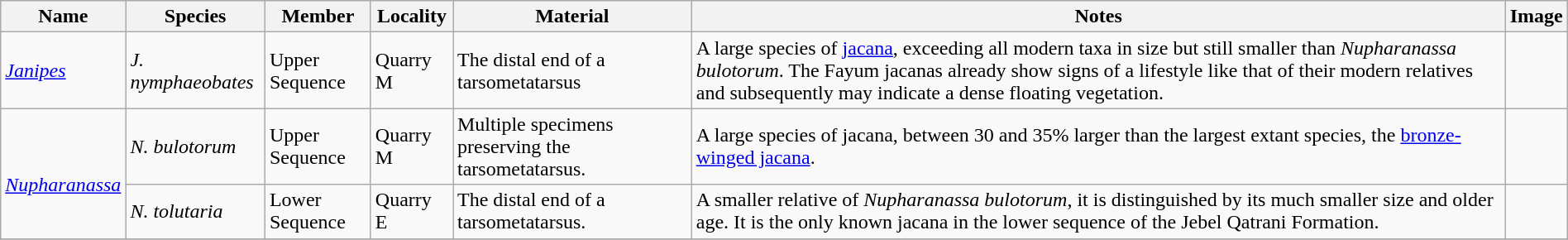<table class="wikitable" align="center" width="100%">
<tr>
<th>Name</th>
<th>Species</th>
<th>Member</th>
<th>Locality</th>
<th>Material</th>
<th>Notes</th>
<th>Image</th>
</tr>
<tr>
<td><em><a href='#'>Janipes</a></em></td>
<td><em>J. nymphaeobates</em></td>
<td>Upper Sequence</td>
<td>Quarry M</td>
<td>The distal end of a tarsometatarsus</td>
<td>A large species of <a href='#'>jacana</a>, exceeding all modern taxa in size but still smaller than <em>Nupharanassa bulotorum</em>. The Fayum jacanas already show signs of a lifestyle like that of their modern relatives and subsequently may indicate a dense floating vegetation.</td>
<td></td>
</tr>
<tr>
<td rowspan=2><br><em><a href='#'>Nupharanassa</a></em></td>
<td><em>N. bulotorum</em></td>
<td>Upper Sequence</td>
<td>Quarry M</td>
<td>Multiple specimens preserving the tarsometatarsus.</td>
<td>A large species of jacana, between 30 and 35% larger than the largest extant species, the <a href='#'>bronze-winged jacana</a>.</td>
<td></td>
</tr>
<tr>
<td><em>N. tolutaria</em></td>
<td>Lower Sequence</td>
<td>Quarry E</td>
<td>The distal end of a tarsometatarsus.</td>
<td>A smaller relative of <em>Nupharanassa bulotorum</em>, it is distinguished by its much smaller size and older age. It is the only known jacana in the lower sequence of the Jebel Qatrani Formation.</td>
<td></td>
</tr>
<tr>
</tr>
</table>
